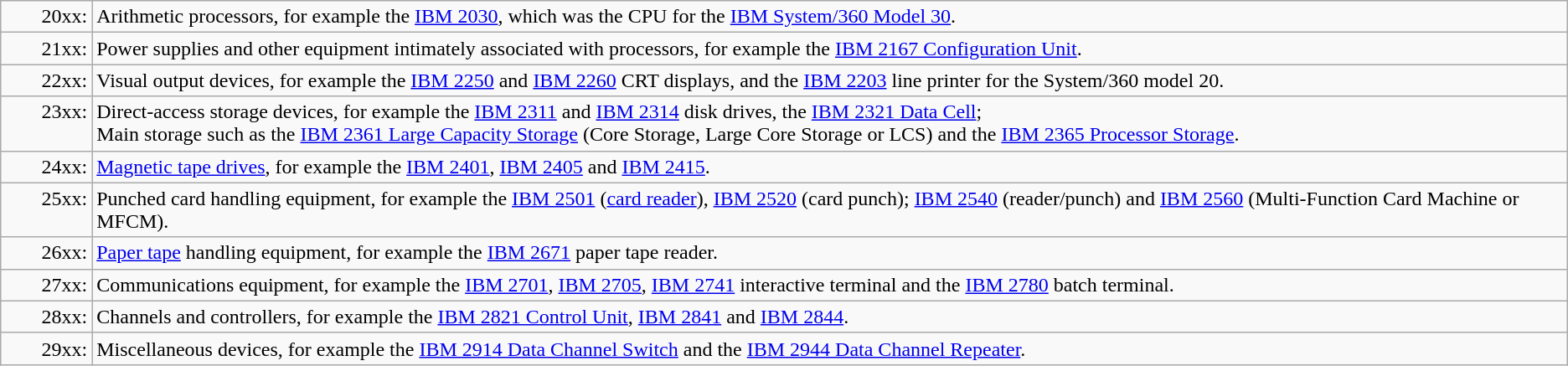<table class="wikitable sortable mw-collapsible">
<tr style="vertical-align:top;" scope="row">
<td style="padding-left: 2em">20xx:</td>
<td>Arithmetic processors, for example the <a href='#'>IBM 2030</a>, which was the CPU for the <a href='#'>IBM System/360 Model 30</a>.</td>
</tr>
<tr style="vertical-align:top;" scope="row">
<td style="padding-left: 2em">21xx:</td>
<td>Power supplies and other equipment intimately associated with processors, for example the <a href='#'>IBM 2167 Configuration Unit</a>.</td>
</tr>
<tr style="vertical-align:top;" scope="row">
<td style="padding-left: 2em">22xx:</td>
<td>Visual output devices, for example the <a href='#'>IBM 2250</a> and <a href='#'>IBM 2260</a> CRT displays, and the <a href='#'>IBM 2203</a> line printer for the System/360 model 20.</td>
</tr>
<tr style="vertical-align:top;" scope="row">
<td style="padding-left: 2em">23xx:</td>
<td>Direct-access storage devices, for example the <a href='#'>IBM 2311</a> and <a href='#'>IBM 2314</a> disk drives, the <a href='#'>IBM 2321 Data Cell</a>;<br>Main storage such as the <a href='#'>IBM 2361 Large Capacity Storage</a> (Core Storage, Large Core Storage or LCS) and the <a href='#'>IBM 2365 Processor Storage</a>.</td>
</tr>
<tr style="vertical-align:top;" scope="row">
<td style="padding-left: 2em">24xx:</td>
<td><a href='#'>Magnetic tape drives</a>, for example the <a href='#'>IBM 2401</a>, <a href='#'>IBM 2405</a> and <a href='#'>IBM 2415</a>.</td>
</tr>
<tr style="vertical-align:top;" scope="row">
<td style="padding-left: 2em">25xx:</td>
<td>Punched card handling equipment, for example the <a href='#'>IBM 2501</a> (<a href='#'>card reader</a>), <a href='#'>IBM 2520</a> (card punch); <a href='#'>IBM 2540</a> (reader/punch) and <a href='#'>IBM 2560</a> (Multi-Function Card Machine or MFCM).</td>
</tr>
<tr style="vertical-align:top;" scope="row">
<td style="padding-left: 2em">26xx:</td>
<td><a href='#'>Paper tape</a> handling equipment, for example the <a href='#'>IBM 2671</a> paper tape reader.</td>
</tr>
<tr style="vertical-align:top;" scope="row">
<td style="padding-left: 2em">27xx:</td>
<td>Communications equipment, for example the <a href='#'>IBM 2701</a>, <a href='#'>IBM 2705</a>, <a href='#'>IBM 2741</a> interactive terminal and the <a href='#'>IBM 2780</a> batch terminal.</td>
</tr>
<tr style="vertical-align:top;" scope="row">
<td style="padding-left: 2em">28xx:</td>
<td>Channels and controllers, for example the <a href='#'>IBM 2821 Control Unit</a>, <a href='#'>IBM 2841</a> and <a href='#'>IBM 2844</a>.</td>
</tr>
<tr style="vertical-align:top;" scope="row">
<td style="padding-left: 2em">29xx:</td>
<td>Miscellaneous devices, for example the <a href='#'>IBM 2914 Data Channel Switch</a> and the <a href='#'>IBM 2944 Data Channel Repeater</a>.</td>
</tr>
</table>
